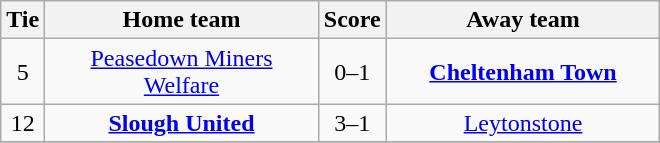<table class="wikitable" style="text-align:center;">
<tr>
<th width=20>Tie</th>
<th width=175>Home team</th>
<th width=20>Score</th>
<th width=175>Away team</th>
</tr>
<tr>
<td>5</td>
<td><a href='#'>Peasedown Miners Welfare</a></td>
<td>0–1</td>
<td><strong><a href='#'>Cheltenham Town</a></strong></td>
</tr>
<tr>
<td>12</td>
<td><strong><a href='#'>Slough United</a></strong></td>
<td>3–1</td>
<td><a href='#'>Leytonstone</a></td>
</tr>
<tr>
</tr>
</table>
